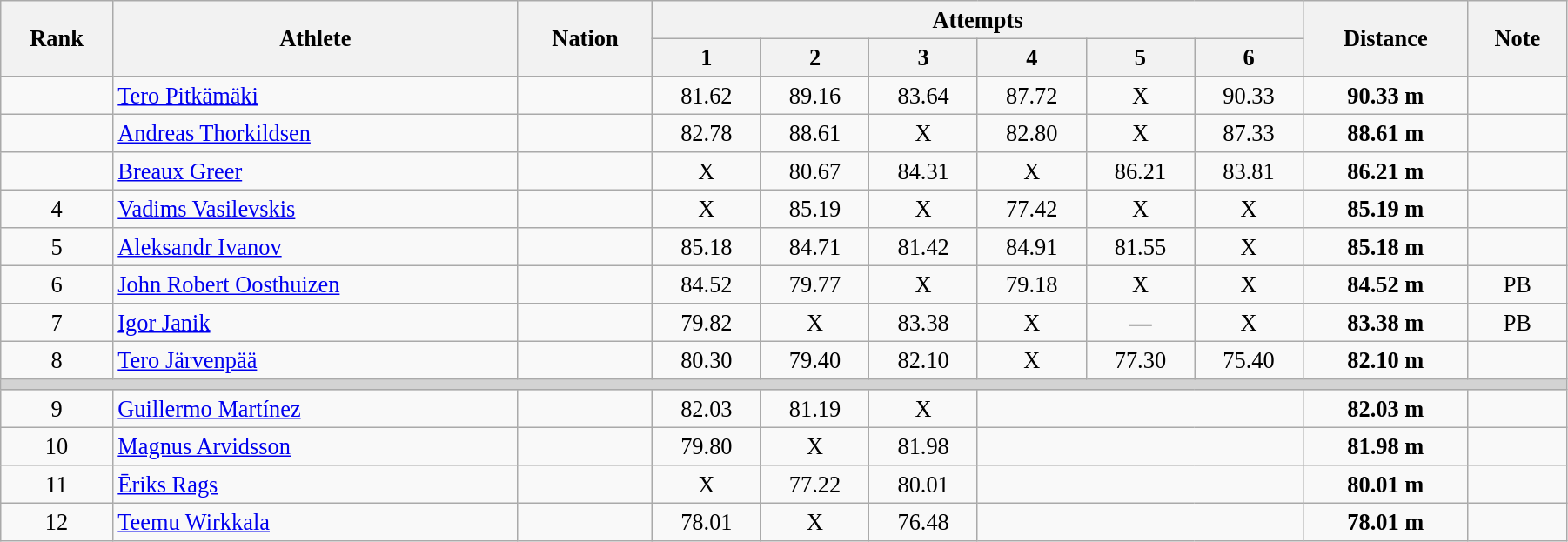<table class="wikitable" style=" text-align:center; font-size:110%;" width="95%">
<tr>
<th rowspan="2">Rank</th>
<th rowspan="2">Athlete</th>
<th rowspan="2">Nation</th>
<th colspan="6">Attempts</th>
<th rowspan="2">Distance</th>
<th rowspan="2">Note</th>
</tr>
<tr>
<th>1</th>
<th>2</th>
<th>3</th>
<th>4</th>
<th>5</th>
<th>6</th>
</tr>
<tr>
<td></td>
<td align=left><a href='#'>Tero Pitkämäki</a></td>
<td align=left></td>
<td>81.62</td>
<td>89.16</td>
<td>83.64</td>
<td>87.72</td>
<td>X</td>
<td>90.33</td>
<td><strong>90.33 m </strong></td>
<td></td>
</tr>
<tr>
<td></td>
<td align=left><a href='#'>Andreas Thorkildsen</a></td>
<td align=left></td>
<td>82.78</td>
<td>88.61</td>
<td>X</td>
<td>82.80</td>
<td>X</td>
<td>87.33</td>
<td><strong>88.61 m </strong></td>
<td></td>
</tr>
<tr>
<td></td>
<td align=left><a href='#'>Breaux Greer</a></td>
<td align=left></td>
<td>X</td>
<td>80.67</td>
<td>84.31</td>
<td>X</td>
<td>86.21</td>
<td>83.81</td>
<td><strong>86.21 m </strong></td>
<td></td>
</tr>
<tr>
<td>4</td>
<td align=left><a href='#'>Vadims Vasilevskis</a></td>
<td align=left></td>
<td>X</td>
<td>85.19</td>
<td>X</td>
<td>77.42</td>
<td>X</td>
<td>X</td>
<td><strong>85.19 m </strong></td>
<td></td>
</tr>
<tr>
<td>5</td>
<td align=left><a href='#'>Aleksandr Ivanov</a></td>
<td align=left></td>
<td>85.18</td>
<td>84.71</td>
<td>81.42</td>
<td>84.91</td>
<td>81.55</td>
<td>X</td>
<td><strong>85.18 m </strong></td>
<td></td>
</tr>
<tr>
<td>6</td>
<td align=left><a href='#'>John Robert Oosthuizen</a></td>
<td align=left></td>
<td>84.52</td>
<td>79.77</td>
<td>X</td>
<td>79.18</td>
<td>X</td>
<td>X</td>
<td><strong>84.52 m </strong></td>
<td>PB</td>
</tr>
<tr>
<td>7</td>
<td align=left><a href='#'>Igor Janik</a></td>
<td align=left></td>
<td>79.82</td>
<td>X</td>
<td>83.38</td>
<td>X</td>
<td>—</td>
<td>X</td>
<td><strong>83.38  m </strong></td>
<td>PB</td>
</tr>
<tr>
<td>8</td>
<td align=left><a href='#'>Tero Järvenpää</a></td>
<td align=left></td>
<td>80.30</td>
<td>79.40</td>
<td>82.10</td>
<td>X</td>
<td>77.30</td>
<td>75.40</td>
<td><strong>82.10 m </strong></td>
<td></td>
</tr>
<tr>
<td colspan=11 bgcolor=lightgray></td>
</tr>
<tr>
<td>9</td>
<td align=left><a href='#'>Guillermo Martínez</a></td>
<td align=left></td>
<td>82.03</td>
<td>81.19</td>
<td>X</td>
<td colspan=3></td>
<td><strong>82.03 m </strong></td>
<td></td>
</tr>
<tr>
<td>10</td>
<td align=left><a href='#'>Magnus Arvidsson</a></td>
<td align=left></td>
<td>79.80</td>
<td>X</td>
<td>81.98</td>
<td colspan=3></td>
<td><strong>81.98 m </strong></td>
<td></td>
</tr>
<tr>
<td>11</td>
<td align=left><a href='#'>Ēriks Rags</a></td>
<td align=left></td>
<td>X</td>
<td>77.22</td>
<td>80.01</td>
<td colspan=3></td>
<td><strong>80.01 m </strong></td>
<td></td>
</tr>
<tr>
<td>12</td>
<td align=left><a href='#'>Teemu Wirkkala</a></td>
<td align=left></td>
<td>78.01</td>
<td>X</td>
<td>76.48</td>
<td colspan=3></td>
<td><strong>78.01 m </strong></td>
<td></td>
</tr>
</table>
